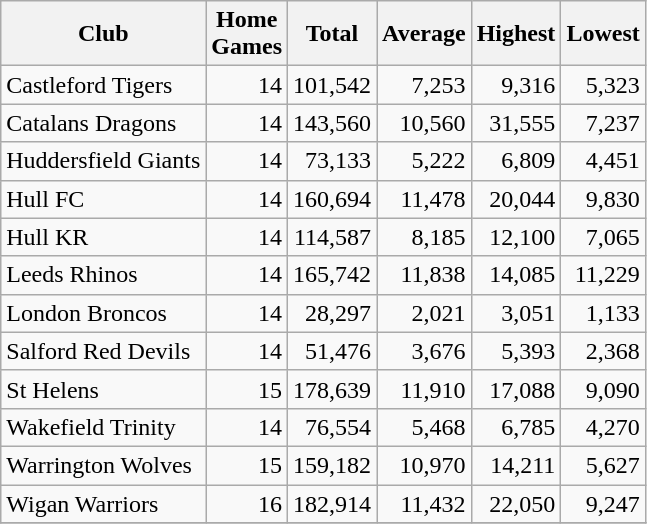<table class="wikitable sortable" style="text-align:right">
<tr>
<th>Club</th>
<th>Home<br>Games</th>
<th>Total</th>
<th>Average</th>
<th>Highest</th>
<th>Lowest</th>
</tr>
<tr>
<td style="text-align:left"> Castleford Tigers</td>
<td>14</td>
<td>101,542</td>
<td>7,253</td>
<td>9,316</td>
<td>5,323</td>
</tr>
<tr>
<td style="text-align:left"> Catalans Dragons</td>
<td>14</td>
<td>143,560</td>
<td>10,560</td>
<td>31,555</td>
<td>7,237</td>
</tr>
<tr>
<td style="text-align:left"> Huddersfield Giants</td>
<td>14</td>
<td>73,133</td>
<td>5,222</td>
<td>6,809</td>
<td>4,451</td>
</tr>
<tr>
<td style="text-align:left"> Hull FC</td>
<td>14</td>
<td>160,694</td>
<td>11,478</td>
<td>20,044</td>
<td>9,830</td>
</tr>
<tr>
<td style="text-align:left"> Hull KR</td>
<td>14</td>
<td>114,587</td>
<td>8,185</td>
<td>12,100</td>
<td>7,065</td>
</tr>
<tr>
<td style="text-align:left"> Leeds Rhinos</td>
<td>14</td>
<td>165,742</td>
<td>11,838</td>
<td>14,085</td>
<td>11,229</td>
</tr>
<tr>
<td style="text-align:left"> London Broncos</td>
<td>14</td>
<td>28,297</td>
<td>2,021</td>
<td>3,051</td>
<td>1,133</td>
</tr>
<tr>
<td style="text-align:left"> Salford Red Devils</td>
<td>14</td>
<td>51,476</td>
<td>3,676</td>
<td>5,393</td>
<td>2,368</td>
</tr>
<tr>
<td style="text-align:left"> St Helens</td>
<td>15</td>
<td>178,639</td>
<td>11,910</td>
<td>17,088</td>
<td>9,090</td>
</tr>
<tr>
<td style="text-align:left"> Wakefield Trinity</td>
<td>14</td>
<td>76,554</td>
<td>5,468</td>
<td>6,785</td>
<td>4,270</td>
</tr>
<tr>
<td style="text-align:left"> Warrington Wolves</td>
<td>15</td>
<td>159,182</td>
<td>10,970</td>
<td>14,211</td>
<td>5,627</td>
</tr>
<tr>
<td style="text-align:left"> Wigan Warriors</td>
<td>16</td>
<td>182,914</td>
<td>11,432</td>
<td>22,050</td>
<td>9,247</td>
</tr>
<tr>
</tr>
</table>
